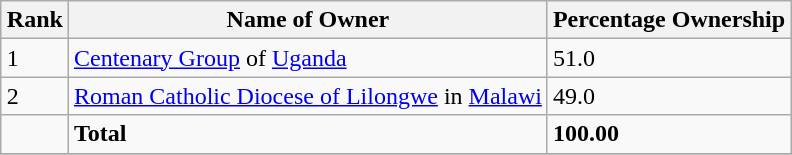<table class="wikitable sortable" style="margin-left:auto;margin-right:auto">
<tr>
<th style="width:2em;">Rank</th>
<th>Name of Owner</th>
<th>Percentage Ownership</th>
</tr>
<tr>
<td>1</td>
<td><a href='#'>Centenary Group</a> of <a href='#'>Uganda</a></td>
<td>51.0</td>
</tr>
<tr>
<td>2</td>
<td><a href='#'>Roman Catholic Diocese of Lilongwe</a> in <a href='#'>Malawi</a></td>
<td>49.0</td>
</tr>
<tr>
<td></td>
<td><strong>Total</strong></td>
<td><strong>100.00</strong></td>
</tr>
<tr>
</tr>
</table>
